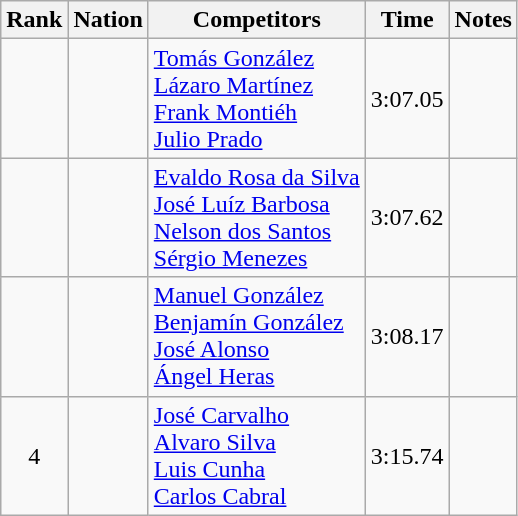<table class="wikitable sortable" style="text-align:center">
<tr>
<th>Rank</th>
<th>Nation</th>
<th>Competitors</th>
<th>Time</th>
<th>Notes</th>
</tr>
<tr>
<td align=center></td>
<td align=left></td>
<td align=left><a href='#'>Tomás González</a><br><a href='#'>Lázaro Martínez</a><br><a href='#'>Frank Montiéh</a><br><a href='#'>Julio Prado</a></td>
<td>3:07.05</td>
<td></td>
</tr>
<tr>
<td align=center></td>
<td align=left></td>
<td align=left><a href='#'>Evaldo Rosa da Silva</a><br><a href='#'>José Luíz Barbosa</a><br><a href='#'>Nelson dos Santos</a><br><a href='#'>Sérgio Menezes</a></td>
<td>3:07.62</td>
<td></td>
</tr>
<tr>
<td align=center></td>
<td align=left></td>
<td align=left><a href='#'>Manuel González</a><br><a href='#'>Benjamín González</a><br><a href='#'>José Alonso</a><br><a href='#'>Ángel Heras</a></td>
<td>3:08.17</td>
<td></td>
</tr>
<tr>
<td align=center>4</td>
<td align=left></td>
<td align=left><a href='#'>José Carvalho</a><br><a href='#'>Alvaro Silva</a><br><a href='#'>Luis Cunha</a><br><a href='#'>Carlos Cabral</a></td>
<td>3:15.74</td>
<td></td>
</tr>
</table>
